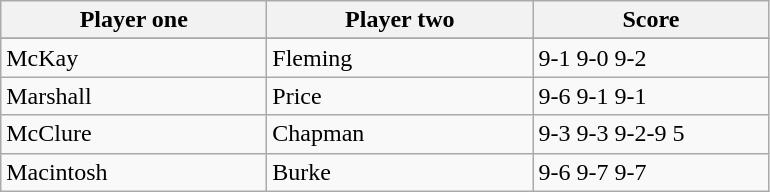<table class="wikitable">
<tr>
<th width=170>Player one</th>
<th width=170>Player two</th>
<th width=150>Score</th>
</tr>
<tr>
</tr>
<tr>
<td> McKay</td>
<td> Fleming</td>
<td>9-1 9-0 9-2</td>
</tr>
<tr>
<td> Marshall</td>
<td> Price</td>
<td>9-6 9-1 9-1</td>
</tr>
<tr>
<td> McClure</td>
<td> Chapman</td>
<td>9-3 9-3 9-2-9 5</td>
</tr>
<tr>
<td> Macintosh</td>
<td> Burke</td>
<td>9-6 9-7 9-7</td>
</tr>
</table>
